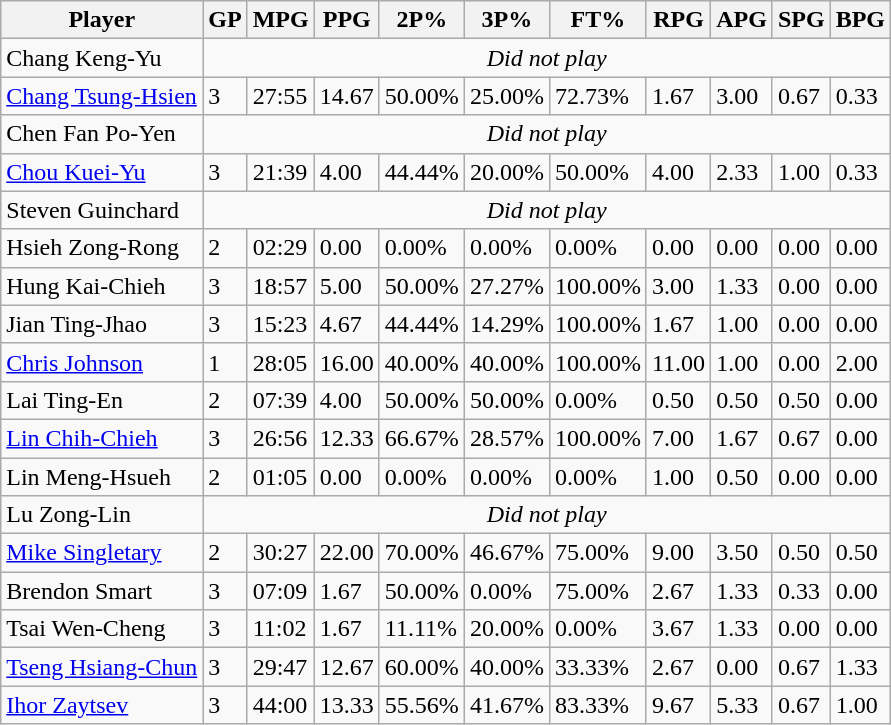<table class="wikitable">
<tr>
<th>Player</th>
<th>GP</th>
<th>MPG</th>
<th>PPG</th>
<th>2P%</th>
<th>3P%</th>
<th>FT%</th>
<th>RPG</th>
<th>APG</th>
<th>SPG</th>
<th>BPG</th>
</tr>
<tr>
<td>Chang Keng-Yu</td>
<td colspan=10 align=center><em>Did not play</em></td>
</tr>
<tr>
<td><a href='#'>Chang Tsung-Hsien</a></td>
<td>3</td>
<td>27:55</td>
<td>14.67</td>
<td>50.00%</td>
<td>25.00%</td>
<td>72.73%</td>
<td>1.67</td>
<td>3.00</td>
<td>0.67</td>
<td>0.33</td>
</tr>
<tr>
<td>Chen Fan Po-Yen</td>
<td colspan=10 align=center><em>Did not play</em></td>
</tr>
<tr>
<td><a href='#'>Chou Kuei-Yu</a></td>
<td>3</td>
<td>21:39</td>
<td>4.00</td>
<td>44.44%</td>
<td>20.00%</td>
<td>50.00%</td>
<td>4.00</td>
<td>2.33</td>
<td>1.00</td>
<td>0.33</td>
</tr>
<tr>
<td>Steven Guinchard</td>
<td colspan=10 align=center><em>Did not play</em></td>
</tr>
<tr>
<td>Hsieh Zong-Rong</td>
<td>2</td>
<td>02:29</td>
<td>0.00</td>
<td>0.00%</td>
<td>0.00%</td>
<td>0.00%</td>
<td>0.00</td>
<td>0.00</td>
<td>0.00</td>
<td>0.00</td>
</tr>
<tr>
<td>Hung Kai-Chieh</td>
<td>3</td>
<td>18:57</td>
<td>5.00</td>
<td>50.00%</td>
<td>27.27%</td>
<td>100.00%</td>
<td>3.00</td>
<td>1.33</td>
<td>0.00</td>
<td>0.00</td>
</tr>
<tr>
<td>Jian Ting-Jhao</td>
<td>3</td>
<td>15:23</td>
<td>4.67</td>
<td>44.44%</td>
<td>14.29%</td>
<td>100.00%</td>
<td>1.67</td>
<td>1.00</td>
<td>0.00</td>
<td>0.00</td>
</tr>
<tr>
<td><a href='#'>Chris Johnson</a></td>
<td>1</td>
<td>28:05</td>
<td>16.00</td>
<td>40.00%</td>
<td>40.00%</td>
<td>100.00%</td>
<td>11.00</td>
<td>1.00</td>
<td>0.00</td>
<td>2.00</td>
</tr>
<tr>
<td>Lai Ting-En</td>
<td>2</td>
<td>07:39</td>
<td>4.00</td>
<td>50.00%</td>
<td>50.00%</td>
<td>0.00%</td>
<td>0.50</td>
<td>0.50</td>
<td>0.50</td>
<td>0.00</td>
</tr>
<tr>
<td><a href='#'>Lin Chih-Chieh</a></td>
<td>3</td>
<td>26:56</td>
<td>12.33</td>
<td>66.67%</td>
<td>28.57%</td>
<td>100.00%</td>
<td>7.00</td>
<td>1.67</td>
<td>0.67</td>
<td>0.00</td>
</tr>
<tr>
<td>Lin Meng-Hsueh</td>
<td>2</td>
<td>01:05</td>
<td>0.00</td>
<td>0.00%</td>
<td>0.00%</td>
<td>0.00%</td>
<td>1.00</td>
<td>0.50</td>
<td>0.00</td>
<td>0.00</td>
</tr>
<tr>
<td>Lu Zong-Lin</td>
<td colspan=10 align=center><em>Did not play</em></td>
</tr>
<tr>
<td><a href='#'>Mike Singletary</a></td>
<td>2</td>
<td>30:27</td>
<td>22.00</td>
<td>70.00%</td>
<td>46.67%</td>
<td>75.00%</td>
<td>9.00</td>
<td>3.50</td>
<td>0.50</td>
<td>0.50</td>
</tr>
<tr>
<td>Brendon Smart</td>
<td>3</td>
<td>07:09</td>
<td>1.67</td>
<td>50.00%</td>
<td>0.00%</td>
<td>75.00%</td>
<td>2.67</td>
<td>1.33</td>
<td>0.33</td>
<td>0.00</td>
</tr>
<tr>
<td>Tsai Wen-Cheng</td>
<td>3</td>
<td>11:02</td>
<td>1.67</td>
<td>11.11%</td>
<td>20.00%</td>
<td>0.00%</td>
<td>3.67</td>
<td>1.33</td>
<td>0.00</td>
<td>0.00</td>
</tr>
<tr>
<td><a href='#'>Tseng Hsiang-Chun</a></td>
<td>3</td>
<td>29:47</td>
<td>12.67</td>
<td>60.00%</td>
<td>40.00%</td>
<td>33.33%</td>
<td>2.67</td>
<td>0.00</td>
<td>0.67</td>
<td>1.33</td>
</tr>
<tr>
<td><a href='#'>Ihor Zaytsev</a></td>
<td>3</td>
<td>44:00</td>
<td>13.33</td>
<td>55.56%</td>
<td>41.67%</td>
<td>83.33%</td>
<td>9.67</td>
<td>5.33</td>
<td>0.67</td>
<td>1.00</td>
</tr>
</table>
